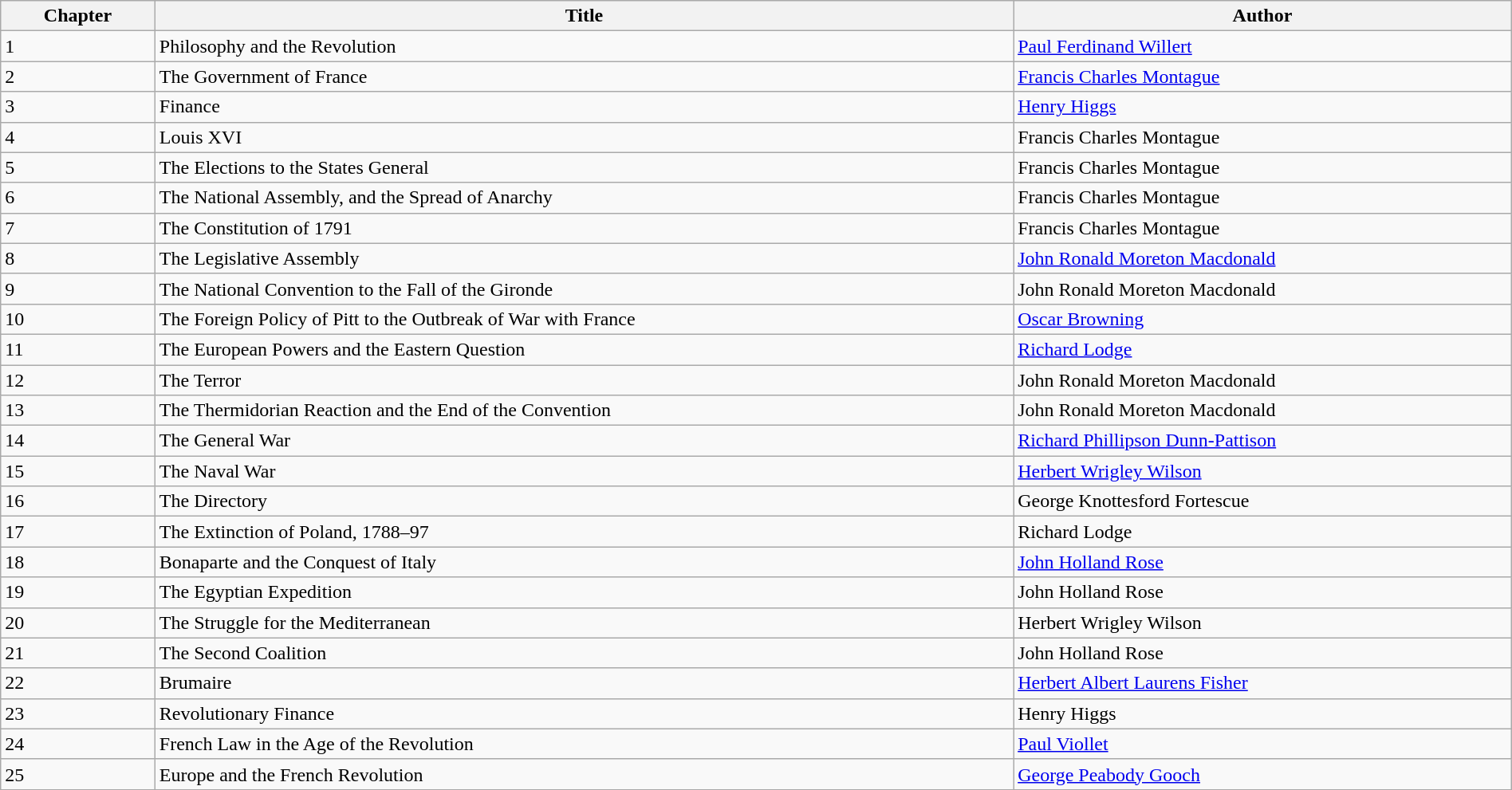<table class=wikitable width=100%>
<tr>
<th width=10>Chapter</th>
<th width=350>Title</th>
<th width=200>Author</th>
</tr>
<tr>
<td>1</td>
<td>Philosophy and the Revolution</td>
<td><a href='#'>Paul Ferdinand Willert</a></td>
</tr>
<tr>
<td>2</td>
<td>The Government of France</td>
<td><a href='#'>Francis Charles Montague</a></td>
</tr>
<tr>
<td>3</td>
<td>Finance</td>
<td><a href='#'>Henry Higgs</a></td>
</tr>
<tr>
<td>4</td>
<td>Louis XVI</td>
<td>Francis Charles Montague</td>
</tr>
<tr>
<td>5</td>
<td>The Elections to the States General</td>
<td>Francis Charles Montague</td>
</tr>
<tr>
<td>6</td>
<td>The National Assembly, and the Spread of Anarchy</td>
<td>Francis Charles Montague</td>
</tr>
<tr>
<td>7</td>
<td>The Constitution of 1791</td>
<td>Francis Charles Montague</td>
</tr>
<tr>
<td>8</td>
<td>The Legislative Assembly</td>
<td><a href='#'>John Ronald Moreton Macdonald</a></td>
</tr>
<tr>
<td>9</td>
<td>The National Convention to the Fall of the Gironde</td>
<td>John Ronald Moreton Macdonald</td>
</tr>
<tr>
<td>10</td>
<td>The Foreign Policy of Pitt to the Outbreak of War with France</td>
<td><a href='#'>Oscar Browning</a></td>
</tr>
<tr>
<td>11</td>
<td>The European Powers and the Eastern Question</td>
<td><a href='#'>Richard Lodge</a></td>
</tr>
<tr>
<td>12</td>
<td>The Terror</td>
<td>John Ronald Moreton Macdonald</td>
</tr>
<tr>
<td>13</td>
<td>The Thermidorian Reaction and the End of the Convention</td>
<td>John Ronald Moreton Macdonald</td>
</tr>
<tr>
<td>14</td>
<td>The General War</td>
<td><a href='#'>Richard Phillipson Dunn-Pattison</a></td>
</tr>
<tr>
<td>15</td>
<td>The Naval War</td>
<td><a href='#'>Herbert Wrigley Wilson</a></td>
</tr>
<tr>
<td>16</td>
<td>The Directory</td>
<td>George Knottesford Fortescue</td>
</tr>
<tr>
<td>17</td>
<td>The Extinction of Poland, 1788–97</td>
<td>Richard Lodge</td>
</tr>
<tr>
<td>18</td>
<td>Bonaparte and the Conquest of Italy</td>
<td><a href='#'>John Holland Rose</a></td>
</tr>
<tr>
<td>19</td>
<td>The Egyptian Expedition</td>
<td>John Holland Rose</td>
</tr>
<tr>
<td>20</td>
<td>The Struggle for the Mediterranean</td>
<td>Herbert Wrigley Wilson</td>
</tr>
<tr>
<td>21</td>
<td>The Second Coalition</td>
<td>John Holland Rose</td>
</tr>
<tr>
<td>22</td>
<td>Brumaire</td>
<td><a href='#'>Herbert Albert Laurens Fisher</a></td>
</tr>
<tr>
<td>23</td>
<td>Revolutionary Finance</td>
<td>Henry Higgs</td>
</tr>
<tr>
<td>24</td>
<td>French Law in the Age of the Revolution</td>
<td><a href='#'>Paul Viollet</a></td>
</tr>
<tr>
<td>25</td>
<td>Europe and the French Revolution</td>
<td><a href='#'>George Peabody Gooch</a></td>
</tr>
</table>
